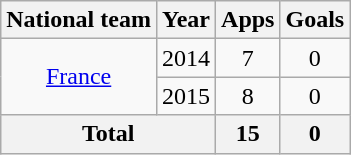<table class=wikitable style=text-align:center>
<tr>
<th>National team</th>
<th>Year</th>
<th>Apps</th>
<th>Goals</th>
</tr>
<tr>
<td rowspan=2><a href='#'>France</a></td>
<td>2014</td>
<td>7</td>
<td>0</td>
</tr>
<tr>
<td>2015</td>
<td>8</td>
<td>0</td>
</tr>
<tr>
<th colspan=2>Total</th>
<th>15</th>
<th>0</th>
</tr>
</table>
